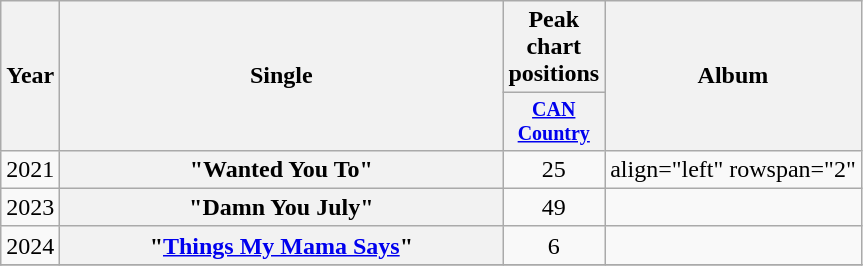<table class="wikitable plainrowheaders" style="text-align:center;">
<tr>
<th rowspan="2">Year</th>
<th rowspan="2" style="width:18em;">Single</th>
<th colspan="1">Peak chart positions</th>
<th rowspan="2">Album</th>
</tr>
<tr style="font-size:smaller;">
<th style="width:4em;"><a href='#'>CAN Country</a><br></th>
</tr>
<tr>
<td>2021</td>
<th scope="row">"Wanted You To"</th>
<td>25</td>
<td>align="left" rowspan="2" </td>
</tr>
<tr>
<td>2023</td>
<th scope="row">"Damn You July"</th>
<td>49</td>
</tr>
<tr>
<td>2024</td>
<th scope="row">"<a href='#'>Things My Mama Says</a>"</th>
<td>6</td>
<td></td>
</tr>
<tr>
</tr>
</table>
